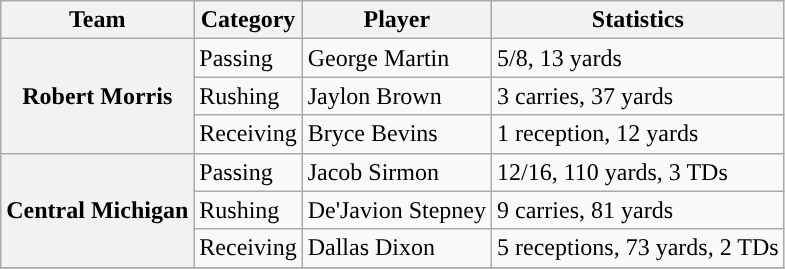<table class="wikitable" style="float: left;">
<tr>
<th>Team</th>
<th>Category</th>
<th>Player</th>
<th>Statistics</th>
</tr>
<tr>
<th rowspan=3>Robert Morris</th>
<td>Passing</td>
<td>George Martin</td>
<td>5/8, 13 yards</td>
</tr>
<tr>
<td>Rushing</td>
<td>Jaylon Brown</td>
<td>3 carries, 37 yards</td>
</tr>
<tr>
<td>Receiving</td>
<td>Bryce Bevins</td>
<td>1 reception, 12 yards</td>
</tr>
<tr>
<th rowspan=3 style=>Central Michigan</th>
<td>Passing</td>
<td>Jacob Sirmon</td>
<td>12/16, 110 yards, 3 TDs</td>
</tr>
<tr>
<td>Rushing</td>
<td>De'Javion Stepney</td>
<td>9 carries, 81 yards</td>
</tr>
<tr>
<td>Receiving</td>
<td>Dallas Dixon</td>
<td>5 receptions, 73 yards, 2 TDs</td>
</tr>
<tr>
</tr>
</table>
